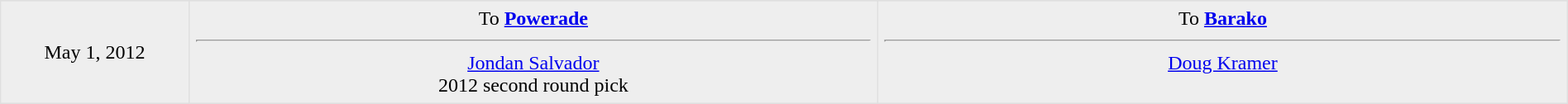<table border=1 style="border-collapse:collapse; text-align: center; width: 100%" bordercolor="#DFDFDF"  cellpadding="5">
<tr>
</tr>
<tr bgcolor="eeeeee">
<td style="width:12%">May 1, 2012</td>
<td style="width:44%" valign="top">To <strong><a href='#'>Powerade</a></strong><hr><a href='#'>Jondan Salvador</a><br>2012 second round pick</td>
<td style="width:44%" valign="top">To <strong><a href='#'>Barako</a></strong><hr><a href='#'>Doug Kramer</a></td>
</tr>
</table>
